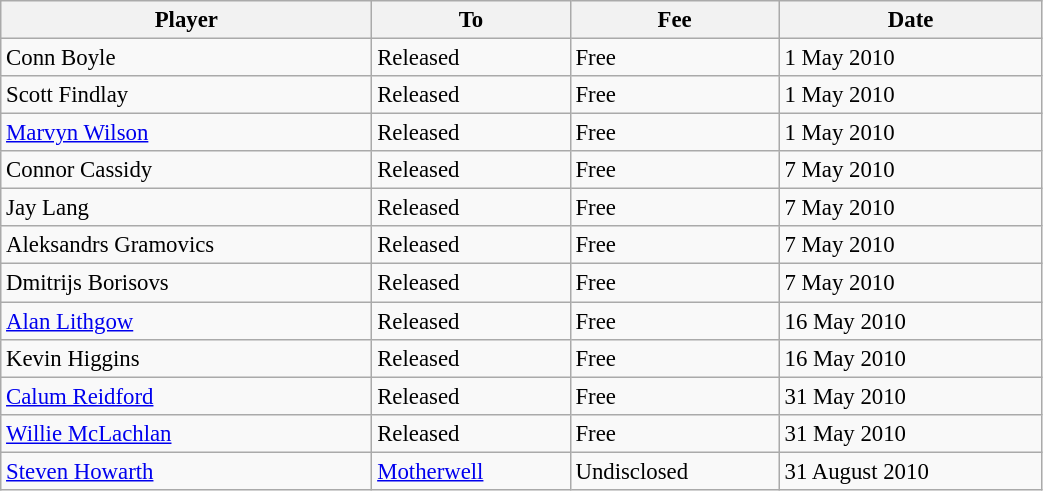<table class="wikitable" style="text-align:center; font-size:95%;width:55%; text-align:left">
<tr>
<th><strong>Player</strong></th>
<th><strong>To</strong></th>
<th><strong>Fee</strong></th>
<th><strong>Date</strong></th>
</tr>
<tr --->
<td> Conn Boyle</td>
<td>Released</td>
<td>Free</td>
<td>1 May 2010</td>
</tr>
<tr --->
<td> Scott Findlay</td>
<td>Released</td>
<td>Free</td>
<td>1 May 2010</td>
</tr>
<tr --->
<td> <a href='#'>Marvyn Wilson</a></td>
<td>Released</td>
<td>Free</td>
<td>1 May 2010</td>
</tr>
<tr --->
<td> Connor Cassidy</td>
<td>Released</td>
<td>Free</td>
<td>7 May 2010</td>
</tr>
<tr --->
<td> Jay Lang</td>
<td>Released</td>
<td>Free</td>
<td>7 May 2010</td>
</tr>
<tr --->
<td> Aleksandrs Gramovics</td>
<td>Released</td>
<td>Free</td>
<td>7 May 2010</td>
</tr>
<tr --->
<td> Dmitrijs Borisovs</td>
<td>Released</td>
<td>Free</td>
<td>7 May 2010</td>
</tr>
<tr --->
<td> <a href='#'>Alan Lithgow</a></td>
<td>Released</td>
<td>Free</td>
<td>16 May 2010</td>
</tr>
<tr --->
<td> Kevin Higgins</td>
<td>Released</td>
<td>Free</td>
<td>16 May 2010</td>
</tr>
<tr --->
<td> <a href='#'>Calum Reidford</a></td>
<td>Released</td>
<td>Free</td>
<td>31 May 2010</td>
</tr>
<tr --->
<td> <a href='#'>Willie McLachlan</a></td>
<td>Released</td>
<td>Free</td>
<td>31 May 2010</td>
</tr>
<tr --->
<td> <a href='#'>Steven Howarth</a></td>
<td><a href='#'>Motherwell</a></td>
<td>Undisclosed</td>
<td>31 August 2010</td>
</tr>
</table>
